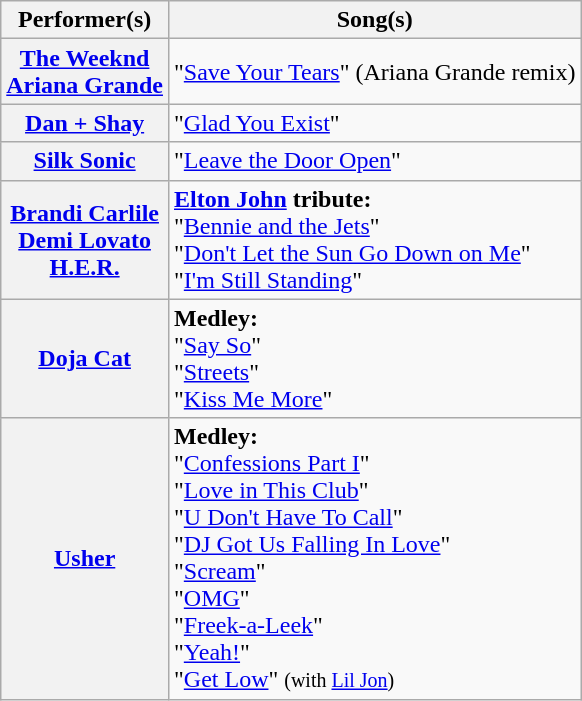<table class="wikitable plainrowheaders">
<tr>
<th scope="col">Performer(s)</th>
<th scope="col">Song(s)</th>
</tr>
<tr>
<th scope="row"><a href='#'>The Weeknd</a><br><a href='#'>Ariana Grande</a></th>
<td>"<a href='#'>Save Your Tears</a>" (Ariana Grande remix)</td>
</tr>
<tr>
<th scope="row"><a href='#'>Dan + Shay</a></th>
<td>"<a href='#'>Glad You Exist</a>"</td>
</tr>
<tr>
<th scope="row"><a href='#'>Silk Sonic</a></th>
<td>"<a href='#'>Leave the Door Open</a>"</td>
</tr>
<tr>
<th scope="row"><a href='#'>Brandi Carlile</a><br><a href='#'>Demi Lovato</a><br><a href='#'>H.E.R.</a></th>
<td><strong><a href='#'>Elton John</a> tribute:</strong><br>"<a href='#'>Bennie and the Jets</a>"<br>"<a href='#'>Don't Let the Sun Go Down on Me</a>"<br>"<a href='#'>I'm Still Standing</a>"</td>
</tr>
<tr>
<th scope="row"><a href='#'>Doja Cat</a></th>
<td><strong>Medley:</strong><br>"<a href='#'>Say So</a>"<br>"<a href='#'>Streets</a>"<br>"<a href='#'>Kiss Me More</a>"</td>
</tr>
<tr>
<th scope="row"><a href='#'>Usher</a></th>
<td><strong>Medley:</strong><br>"<a href='#'>Confessions Part I</a>"<br>"<a href='#'>Love in This Club</a>"<br>"<a href='#'>U Don't Have To Call</a>"<br>"<a href='#'>DJ Got Us Falling In Love</a>"<br>"<a href='#'>Scream</a>"<br>"<a href='#'>OMG</a>"<br>"<a href='#'>Freek-a-Leek</a>"<br>"<a href='#'>Yeah!</a>"<br>"<a href='#'>Get Low</a>" <small>(with <a href='#'>Lil Jon</a>)</small></td>
</tr>
</table>
